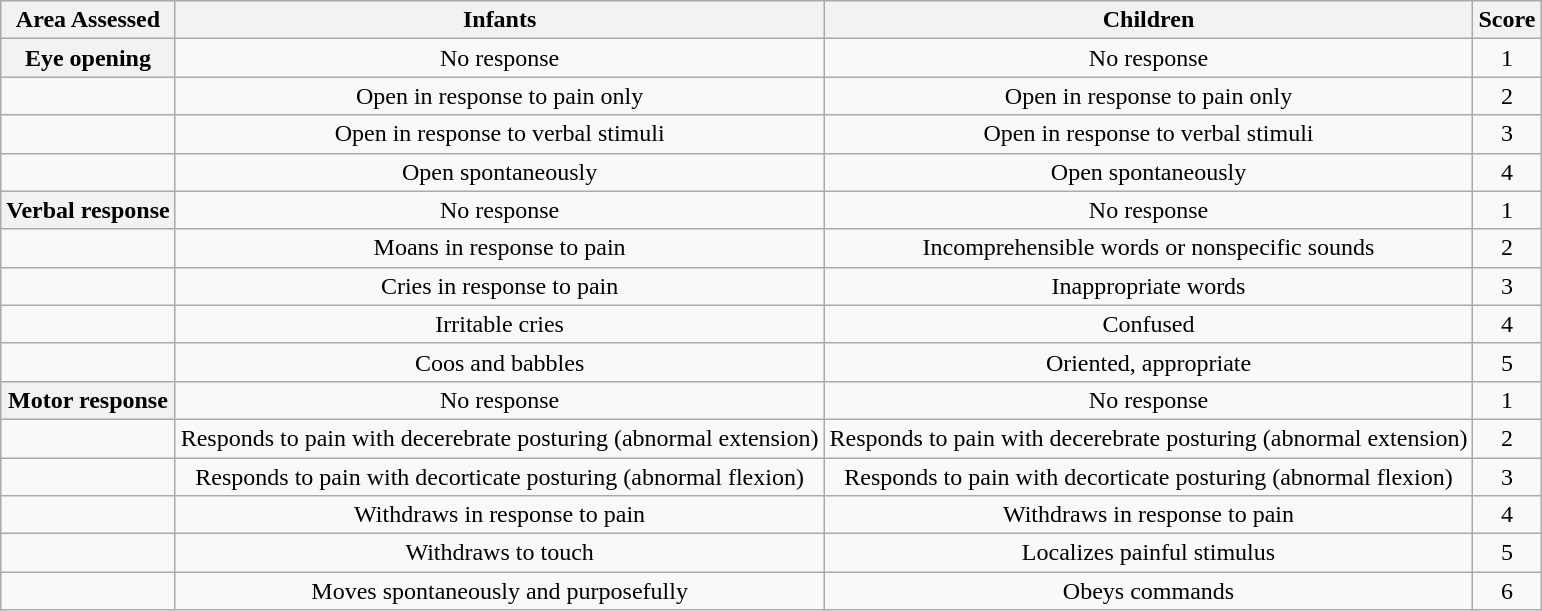<table class="wikitable" style="text-align: center">
<tr>
<th>Area Assessed</th>
<th>Infants</th>
<th>Children</th>
<th>Score</th>
</tr>
<tr>
<th>Eye opening</th>
<td>No response</td>
<td>No response</td>
<td>1</td>
</tr>
<tr>
<td></td>
<td>Open in response to pain only</td>
<td>Open in response to pain only</td>
<td>2</td>
</tr>
<tr>
<td></td>
<td>Open in response to verbal stimuli</td>
<td>Open in response to verbal stimuli</td>
<td>3</td>
</tr>
<tr>
<td></td>
<td>Open spontaneously</td>
<td>Open spontaneously</td>
<td>4</td>
</tr>
<tr>
<th>Verbal response</th>
<td>No response</td>
<td>No response</td>
<td>1</td>
</tr>
<tr>
<td></td>
<td>Moans in response to pain</td>
<td>Incomprehensible words or nonspecific sounds</td>
<td>2</td>
</tr>
<tr>
<td></td>
<td>Cries in response to pain</td>
<td>Inappropriate words</td>
<td>3</td>
</tr>
<tr>
<td></td>
<td>Irritable cries</td>
<td>Confused</td>
<td>4</td>
</tr>
<tr>
<td></td>
<td>Coos and babbles</td>
<td>Oriented, appropriate</td>
<td>5</td>
</tr>
<tr>
<th>Motor response</th>
<td>No response</td>
<td>No response</td>
<td>1</td>
</tr>
<tr>
<td></td>
<td>Responds to pain with decerebrate posturing (abnormal extension)</td>
<td>Responds to pain with decerebrate posturing (abnormal extension)</td>
<td>2</td>
</tr>
<tr>
<td></td>
<td>Responds to pain with decorticate posturing (abnormal flexion)</td>
<td>Responds to pain with decorticate posturing (abnormal flexion)</td>
<td>3</td>
</tr>
<tr>
<td></td>
<td>Withdraws in response to pain</td>
<td>Withdraws in response to pain</td>
<td>4</td>
</tr>
<tr>
<td></td>
<td>Withdraws to touch</td>
<td>Localizes painful stimulus</td>
<td>5</td>
</tr>
<tr>
<td></td>
<td>Moves spontaneously and purposefully</td>
<td>Obeys commands</td>
<td>6</td>
</tr>
</table>
